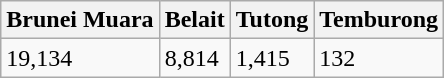<table class="wikitable">
<tr>
<th>Brunei Muara</th>
<th>Belait</th>
<th>Tutong</th>
<th>Temburong</th>
</tr>
<tr>
<td>19,134</td>
<td>8,814</td>
<td>1,415</td>
<td>132</td>
</tr>
</table>
